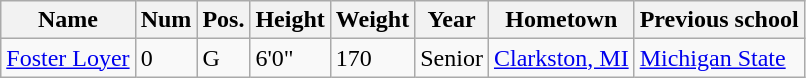<table class="wikitable sortable" border="1">
<tr>
<th>Name</th>
<th>Num</th>
<th>Pos.</th>
<th>Height</th>
<th>Weight</th>
<th>Year</th>
<th>Hometown</th>
<th class="unsortable">Previous school</th>
</tr>
<tr>
<td><a href='#'>Foster Loyer</a></td>
<td>0</td>
<td>G</td>
<td>6'0"</td>
<td>170</td>
<td>Senior</td>
<td><a href='#'>Clarkston, MI</a></td>
<td><a href='#'>Michigan State</a></td>
</tr>
</table>
